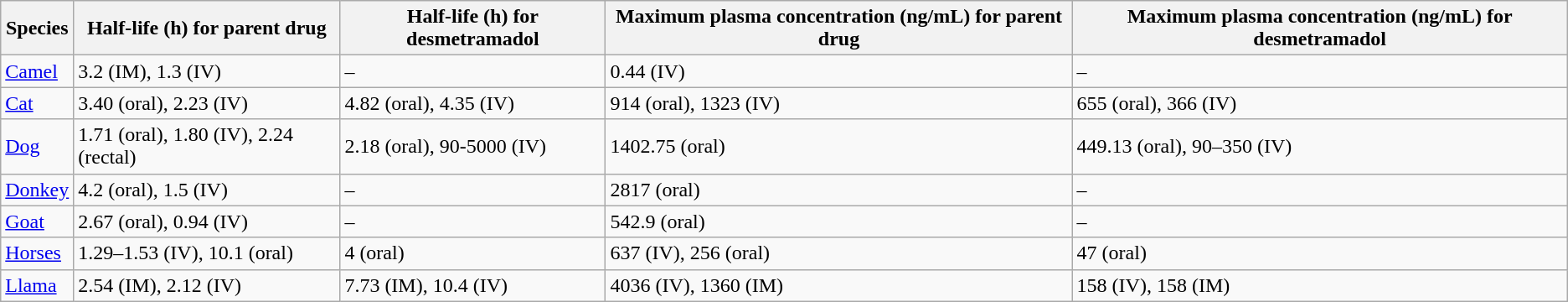<table class=wikitable>
<tr>
<th>Species</th>
<th>Half-life (h) for parent drug</th>
<th>Half-life (h) for desmetramadol</th>
<th>Maximum plasma concentration (ng/mL) for parent drug</th>
<th>Maximum plasma concentration (ng/mL) for desmetramadol</th>
</tr>
<tr>
<td><a href='#'>Camel</a></td>
<td>3.2 (IM), 1.3 (IV)</td>
<td>–</td>
<td>0.44 (IV)</td>
<td>–</td>
</tr>
<tr>
<td><a href='#'>Cat</a></td>
<td>3.40 (oral), 2.23 (IV)</td>
<td>4.82 (oral), 4.35 (IV)</td>
<td>914 (oral), 1323 (IV)</td>
<td>655 (oral), 366 (IV)</td>
</tr>
<tr>
<td><a href='#'>Dog</a></td>
<td>1.71 (oral), 1.80 (IV), 2.24 (rectal)</td>
<td>2.18 (oral), 90-5000 (IV)</td>
<td>1402.75 (oral)</td>
<td>449.13 (oral), 90–350 (IV)</td>
</tr>
<tr>
<td><a href='#'>Donkey</a></td>
<td>4.2 (oral), 1.5 (IV)</td>
<td>–</td>
<td>2817 (oral)</td>
<td>–</td>
</tr>
<tr>
<td><a href='#'>Goat</a></td>
<td>2.67 (oral), 0.94 (IV)</td>
<td>–</td>
<td>542.9 (oral)</td>
<td>–</td>
</tr>
<tr>
<td><a href='#'>Horses</a></td>
<td>1.29–1.53 (IV), 10.1 (oral)</td>
<td>4 (oral)</td>
<td>637 (IV), 256 (oral)</td>
<td>47 (oral)</td>
</tr>
<tr>
<td><a href='#'>Llama</a></td>
<td>2.54 (IM), 2.12 (IV)</td>
<td>7.73 (IM), 10.4 (IV)</td>
<td>4036 (IV), 1360 (IM)</td>
<td>158 (IV), 158 (IM)</td>
</tr>
</table>
